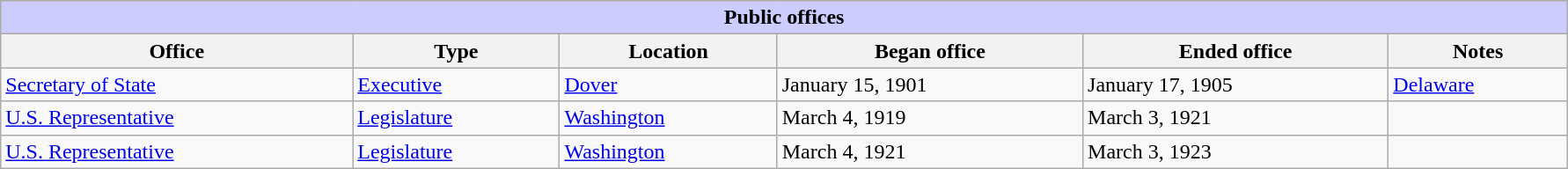<table class=wikitable style="width: 94%" style="text-align: center;" align="center">
<tr bgcolor=#cccccc>
<th colspan=7 style="background: #ccccff;">Public offices</th>
</tr>
<tr>
<th><strong>Office</strong></th>
<th><strong>Type</strong></th>
<th><strong>Location</strong></th>
<th><strong>Began office</strong></th>
<th><strong>Ended office</strong></th>
<th><strong>Notes</strong></th>
</tr>
<tr>
<td><a href='#'>Secretary of State</a></td>
<td><a href='#'>Executive</a></td>
<td><a href='#'>Dover</a></td>
<td>January 15, 1901</td>
<td>January 17, 1905</td>
<td><a href='#'>Delaware</a></td>
</tr>
<tr>
<td><a href='#'>U.S. Representative</a></td>
<td><a href='#'>Legislature</a></td>
<td><a href='#'>Washington</a></td>
<td>March 4, 1919</td>
<td>March 3, 1921</td>
<td></td>
</tr>
<tr>
<td><a href='#'>U.S. Representative</a></td>
<td><a href='#'>Legislature</a></td>
<td><a href='#'>Washington</a></td>
<td>March 4, 1921</td>
<td>March 3, 1923</td>
<td></td>
</tr>
</table>
